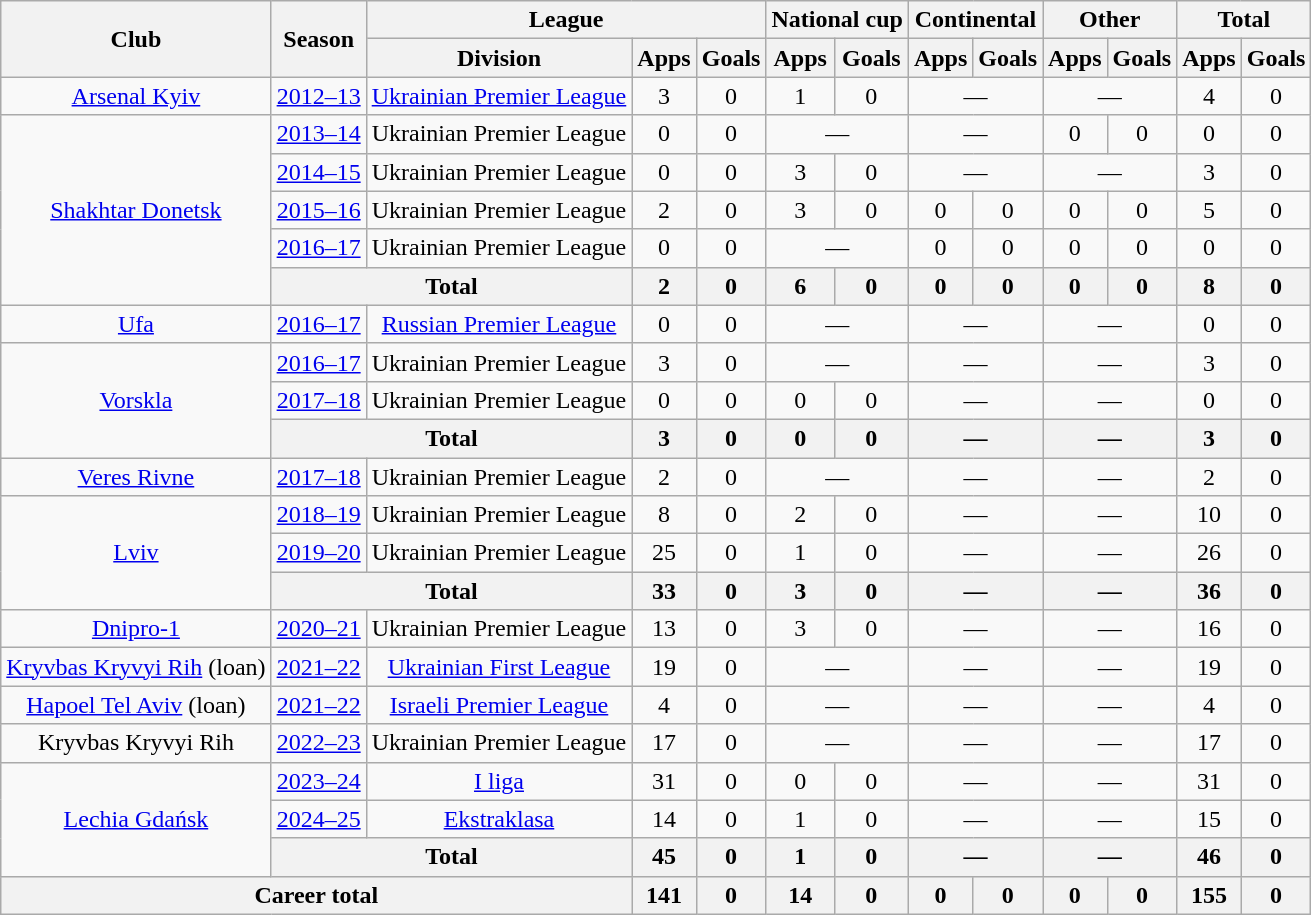<table class="wikitable" style="text-align:center">
<tr>
<th rowspan="2">Club</th>
<th rowspan="2">Season</th>
<th colspan="3">League</th>
<th colspan="2">National cup</th>
<th colspan="2">Continental</th>
<th colspan="2">Other</th>
<th colspan="2">Total</th>
</tr>
<tr>
<th>Division</th>
<th>Apps</th>
<th>Goals</th>
<th>Apps</th>
<th>Goals</th>
<th>Apps</th>
<th>Goals</th>
<th>Apps</th>
<th>Goals</th>
<th>Apps</th>
<th>Goals</th>
</tr>
<tr>
<td><a href='#'>Arsenal Kyiv</a></td>
<td><a href='#'>2012–13</a></td>
<td><a href='#'>Ukrainian Premier League</a></td>
<td>3</td>
<td>0</td>
<td>1</td>
<td>0</td>
<td colspan="2">—</td>
<td colspan="2">—</td>
<td>4</td>
<td>0</td>
</tr>
<tr>
<td rowspan="5"><a href='#'>Shakhtar Donetsk</a></td>
<td><a href='#'>2013–14</a></td>
<td>Ukrainian Premier League</td>
<td>0</td>
<td>0</td>
<td colspan="2">—</td>
<td colspan="2">—</td>
<td>0</td>
<td>0</td>
<td>0</td>
<td>0</td>
</tr>
<tr>
<td><a href='#'>2014–15</a></td>
<td>Ukrainian Premier League</td>
<td>0</td>
<td>0</td>
<td>3</td>
<td>0</td>
<td colspan="2">—</td>
<td colspan="2">—</td>
<td>3</td>
<td>0</td>
</tr>
<tr>
<td><a href='#'>2015–16</a></td>
<td>Ukrainian Premier League</td>
<td>2</td>
<td>0</td>
<td>3</td>
<td>0</td>
<td>0</td>
<td>0</td>
<td>0</td>
<td>0</td>
<td>5</td>
<td>0</td>
</tr>
<tr>
<td><a href='#'>2016–17</a></td>
<td>Ukrainian Premier League</td>
<td>0</td>
<td>0</td>
<td colspan="2">—</td>
<td>0</td>
<td>0</td>
<td>0</td>
<td>0</td>
<td>0</td>
<td>0</td>
</tr>
<tr>
<th colspan="2">Total</th>
<th>2</th>
<th>0</th>
<th>6</th>
<th>0</th>
<th>0</th>
<th>0</th>
<th>0</th>
<th>0</th>
<th>8</th>
<th>0</th>
</tr>
<tr>
<td><a href='#'>Ufa</a></td>
<td><a href='#'>2016–17</a></td>
<td><a href='#'>Russian Premier League</a></td>
<td>0</td>
<td>0</td>
<td colspan="2">—</td>
<td colspan="2">—</td>
<td colspan="2">—</td>
<td>0</td>
<td>0</td>
</tr>
<tr>
<td rowspan="3"><a href='#'>Vorskla</a></td>
<td><a href='#'>2016–17</a></td>
<td>Ukrainian Premier League</td>
<td>3</td>
<td>0</td>
<td colspan="2">—</td>
<td colspan="2">—</td>
<td colspan="2">—</td>
<td>3</td>
<td>0</td>
</tr>
<tr>
<td><a href='#'>2017–18</a></td>
<td>Ukrainian Premier League</td>
<td>0</td>
<td>0</td>
<td>0</td>
<td>0</td>
<td colspan="2">—</td>
<td colspan="2">—</td>
<td>0</td>
<td>0</td>
</tr>
<tr>
<th colspan="2">Total</th>
<th>3</th>
<th>0</th>
<th>0</th>
<th>0</th>
<th colspan="2">—</th>
<th colspan="2">—</th>
<th>3</th>
<th>0</th>
</tr>
<tr>
<td><a href='#'>Veres Rivne</a></td>
<td><a href='#'>2017–18</a></td>
<td>Ukrainian Premier League</td>
<td>2</td>
<td>0</td>
<td colspan="2">—</td>
<td colspan="2">—</td>
<td colspan="2">—</td>
<td>2</td>
<td>0</td>
</tr>
<tr>
<td rowspan="3"><a href='#'>Lviv</a></td>
<td><a href='#'>2018–19</a></td>
<td>Ukrainian Premier League</td>
<td>8</td>
<td>0</td>
<td>2</td>
<td>0</td>
<td colspan="2">—</td>
<td colspan="2">—</td>
<td>10</td>
<td>0</td>
</tr>
<tr>
<td><a href='#'>2019–20</a></td>
<td>Ukrainian Premier League</td>
<td>25</td>
<td>0</td>
<td>1</td>
<td>0</td>
<td colspan="2">—</td>
<td colspan="2">—</td>
<td>26</td>
<td>0</td>
</tr>
<tr>
<th colspan="2">Total</th>
<th>33</th>
<th>0</th>
<th>3</th>
<th>0</th>
<th colspan="2">—</th>
<th colspan="2">—</th>
<th>36</th>
<th>0</th>
</tr>
<tr>
<td><a href='#'>Dnipro-1</a></td>
<td><a href='#'>2020–21</a></td>
<td>Ukrainian Premier League</td>
<td>13</td>
<td>0</td>
<td>3</td>
<td>0</td>
<td colspan="2">—</td>
<td colspan="2">—</td>
<td>16</td>
<td>0</td>
</tr>
<tr>
<td><a href='#'>Kryvbas Kryvyi Rih</a> (loan)</td>
<td><a href='#'>2021–22</a></td>
<td><a href='#'>Ukrainian First League</a></td>
<td>19</td>
<td>0</td>
<td colspan="2">—</td>
<td colspan="2">—</td>
<td colspan="2">—</td>
<td>19</td>
<td>0</td>
</tr>
<tr>
<td><a href='#'>Hapoel Tel Aviv</a> (loan)</td>
<td><a href='#'>2021–22</a></td>
<td><a href='#'>Israeli Premier League</a></td>
<td>4</td>
<td>0</td>
<td colspan="2">—</td>
<td colspan="2">—</td>
<td colspan="2">—</td>
<td>4</td>
<td>0</td>
</tr>
<tr>
<td>Kryvbas Kryvyi Rih</td>
<td><a href='#'>2022–23</a></td>
<td>Ukrainian Premier League</td>
<td>17</td>
<td>0</td>
<td colspan="2">—</td>
<td colspan="2">—</td>
<td colspan="2">—</td>
<td>17</td>
<td>0</td>
</tr>
<tr>
<td rowspan="3"><a href='#'>Lechia Gdańsk</a></td>
<td><a href='#'>2023–24</a></td>
<td><a href='#'>I liga</a></td>
<td>31</td>
<td>0</td>
<td>0</td>
<td>0</td>
<td colspan="2">—</td>
<td colspan="2">—</td>
<td>31</td>
<td>0</td>
</tr>
<tr>
<td><a href='#'>2024–25</a></td>
<td><a href='#'>Ekstraklasa</a></td>
<td>14</td>
<td>0</td>
<td>1</td>
<td>0</td>
<td colspan="2">—</td>
<td colspan="2">—</td>
<td>15</td>
<td>0</td>
</tr>
<tr>
<th colspan="2">Total</th>
<th>45</th>
<th>0</th>
<th>1</th>
<th>0</th>
<th colspan="2">—</th>
<th colspan="2">—</th>
<th>46</th>
<th>0</th>
</tr>
<tr>
<th colspan="3">Career total</th>
<th>141</th>
<th>0</th>
<th>14</th>
<th>0</th>
<th>0</th>
<th>0</th>
<th>0</th>
<th>0</th>
<th>155</th>
<th>0</th>
</tr>
</table>
